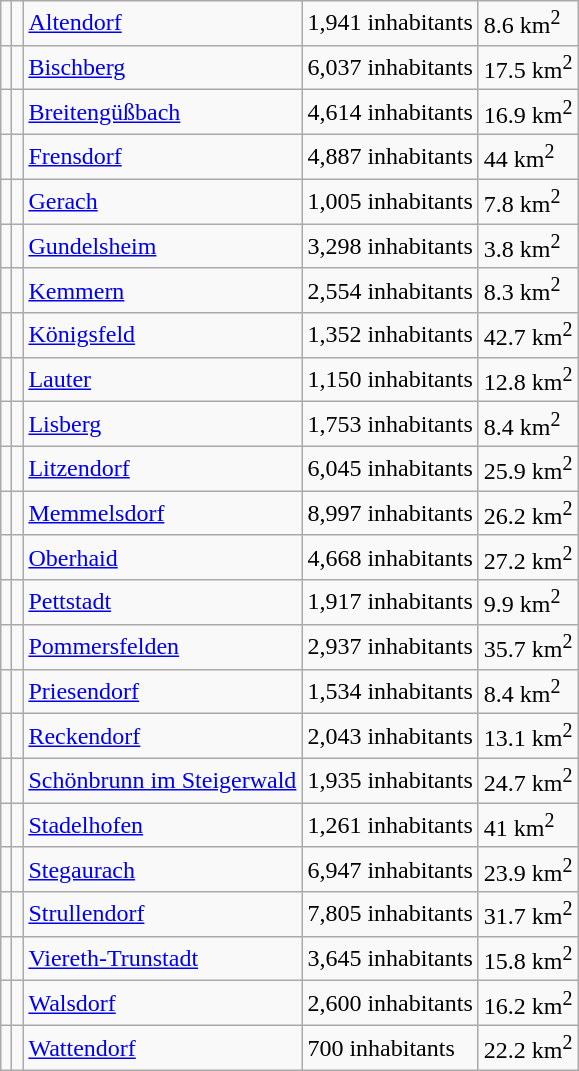<table class="wikitable">
<tr>
<td></td>
<td></td>
<td><a href='#'>Altendorf</a></td>
<td>1,941 inhabitants</td>
<td>8.6 km<sup>2</sup></td>
</tr>
<tr>
<td></td>
<td></td>
<td><a href='#'>Bischberg</a></td>
<td>6,037 inhabitants</td>
<td>17.5 km<sup>2</sup></td>
</tr>
<tr>
<td></td>
<td></td>
<td><a href='#'>Breitengüßbach</a></td>
<td>4,614 inhabitants</td>
<td>16.9 km<sup>2</sup></td>
</tr>
<tr>
<td></td>
<td></td>
<td><a href='#'>Frensdorf</a></td>
<td>4,887 inhabitants</td>
<td>44 km<sup>2</sup></td>
</tr>
<tr>
<td></td>
<td></td>
<td><a href='#'>Gerach</a></td>
<td>1,005 inhabitants</td>
<td>7.8 km<sup>2</sup></td>
</tr>
<tr>
<td></td>
<td></td>
<td><a href='#'>Gundelsheim</a></td>
<td>3,298 inhabitants</td>
<td>3.8 km<sup>2</sup></td>
</tr>
<tr>
<td></td>
<td></td>
<td><a href='#'>Kemmern</a></td>
<td>2,554 inhabitants</td>
<td>8.3 km<sup>2</sup></td>
</tr>
<tr>
<td></td>
<td></td>
<td><a href='#'>Königsfeld</a></td>
<td>1,352 inhabitants</td>
<td>42.7 km<sup>2</sup></td>
</tr>
<tr>
<td></td>
<td></td>
<td><a href='#'>Lauter</a></td>
<td>1,150 inhabitants</td>
<td>12.8 km<sup>2</sup></td>
</tr>
<tr>
<td></td>
<td></td>
<td><a href='#'>Lisberg</a></td>
<td>1,753 inhabitants</td>
<td>8.4 km<sup>2</sup></td>
</tr>
<tr>
<td></td>
<td></td>
<td><a href='#'>Litzendorf</a></td>
<td>6,045 inhabitants</td>
<td>25.9 km<sup>2</sup></td>
</tr>
<tr>
<td></td>
<td></td>
<td><a href='#'>Memmelsdorf</a></td>
<td>8,997 inhabitants</td>
<td>26.2 km<sup>2</sup></td>
</tr>
<tr>
<td></td>
<td></td>
<td><a href='#'>Oberhaid</a></td>
<td>4,668 inhabitants</td>
<td>27.2 km<sup>2</sup></td>
</tr>
<tr>
<td></td>
<td></td>
<td><a href='#'>Pettstadt</a></td>
<td>1,917 inhabitants</td>
<td>9.9 km<sup>2</sup></td>
</tr>
<tr>
<td></td>
<td></td>
<td><a href='#'>Pommersfelden</a></td>
<td>2,937 inhabitants</td>
<td>35.7 km<sup>2</sup></td>
</tr>
<tr>
<td></td>
<td></td>
<td><a href='#'>Priesendorf</a></td>
<td>1,534 inhabitants</td>
<td>8.4 km<sup>2</sup></td>
</tr>
<tr>
<td></td>
<td></td>
<td><a href='#'>Reckendorf</a></td>
<td>2,043 inhabitants</td>
<td>13.1 km<sup>2</sup></td>
</tr>
<tr>
<td></td>
<td></td>
<td><a href='#'>Schönbrunn im Steigerwald</a></td>
<td>1,935 inhabitants</td>
<td>24.7 km<sup>2</sup></td>
</tr>
<tr>
<td></td>
<td></td>
<td><a href='#'>Stadelhofen</a></td>
<td>1,261 inhabitants</td>
<td>41 km<sup>2</sup></td>
</tr>
<tr>
<td></td>
<td></td>
<td><a href='#'>Stegaurach</a></td>
<td>6,947 inhabitants</td>
<td>23.9 km<sup>2</sup></td>
</tr>
<tr>
<td></td>
<td></td>
<td><a href='#'>Strullendorf</a></td>
<td>7,805 inhabitants</td>
<td>31.7 km<sup>2</sup></td>
</tr>
<tr>
<td></td>
<td></td>
<td><a href='#'>Viereth-Trunstadt</a></td>
<td>3,645 inhabitants</td>
<td>15.8 km<sup>2</sup></td>
</tr>
<tr>
<td></td>
<td></td>
<td><a href='#'>Walsdorf</a></td>
<td>2,600 inhabitants</td>
<td>16.2 km<sup>2</sup></td>
</tr>
<tr>
<td></td>
<td></td>
<td><a href='#'>Wattendorf</a></td>
<td>700 inhabitants</td>
<td>22.2 km<sup>2</sup></td>
</tr>
</table>
